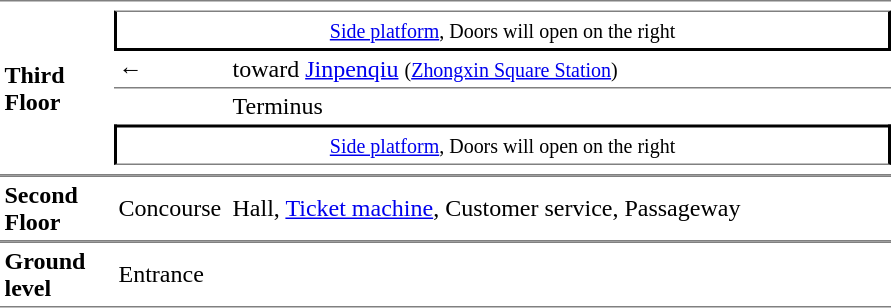<table table border=0 cellspacing=0 cellpadding=3>
<tr>
<td style="border-top:solid 1px gray;border-bottom:solid 1px gray;" rowspan=6><strong>Third Floor</strong></td>
<td style="border-top:solid 1px gray;"></td>
<td style="border-top:solid 1px gray;"></td>
<td style="border-top:solid 1px gray;"></td>
</tr>
<tr>
<td style="border-right:solid 2px black;border-left:solid 2px black;border-top:solid 1px gray;border-bottom:solid 2px black;text-align:center;" colspan=3><small><a href='#'>Side platform</a>, Doors will open on the right</small></td>
</tr>
<tr>
<td>←</td>
<td> toward <a href='#'>Jinpenqiu</a> <small>(<a href='#'>Zhongxin Square Station</a>)</small></td>
<td></td>
</tr>
<tr>
<td style="border-top:solid 1px gray;"></td>
<td style="border-top:solid 1px gray;"> Terminus</td>
<td style="border-top:solid 1px gray;"></td>
</tr>
<tr>
<td style="border-right:solid 2px black;border-left:solid 2px black;border-top:solid 2px black;border-bottom:solid 1px gray;text-align:center;" colspan=3><small><a href='#'>Side platform</a>, Doors will open on the right</small></td>
</tr>
<tr>
<td style="border-bottom:solid 1px gray;"></td>
<td style="border-bottom:solid 1px gray;"></td>
<td style="border-bottom:solid 1px gray;"></td>
</tr>
<tr>
<td style="border-top:solid 1px gray;border-bottom:solid 1px gray;" width=70><strong>Second Floor</strong></td>
<td style="border-top:solid 1px gray;border-bottom:solid 1px gray;" width=70>Concourse</td>
<td style="border-top:solid 1px gray;border-bottom:solid 1px gray;" width=400>Hall, <a href='#'>Ticket machine</a>, Customer service, Passageway</td>
<td style="border-top:solid 1px gray;border-bottom:solid 1px gray;" width=30></td>
</tr>
<tr>
<td style="border-top:solid 1px gray;border-bottom:solid 1px gray;" width=70><strong>Ground level</strong></td>
<td style="border-top:solid 1px gray;border-bottom:solid 1px gray;" width=70>Entrance</td>
<td style="border-top:solid 1px gray;border-bottom:solid 1px gray;" width=400></td>
<td style="border-top:solid 1px gray;border-bottom:solid 1px gray;" width=30></td>
</tr>
<tr>
</tr>
</table>
